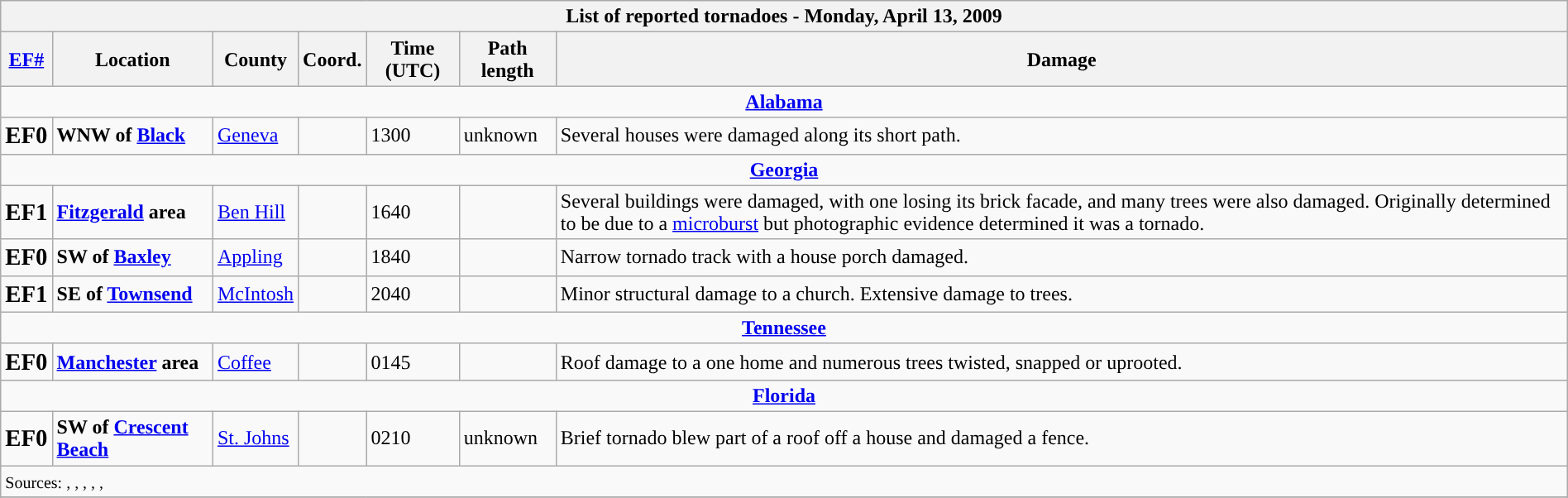<table class="wikitable collapsible" width="100%">
<tr>
<th colspan="7">List of reported tornadoes - Monday, April 13, 2009</th>
</tr>
<tr>
<th><a href='#'>EF#</a></th>
<th>Location</th>
<th>County</th>
<th>Coord.</th>
<th>Time (UTC)</th>
<th>Path length</th>
<th>Damage</th>
</tr>
<tr>
<td colspan="7" align=center><strong><a href='#'>Alabama</a></strong></td>
</tr>
<tr>
<td><big><strong>EF0</strong></big></td>
<td><strong>WNW of <a href='#'>Black</a></strong></td>
<td><a href='#'>Geneva</a></td>
<td></td>
<td>1300</td>
<td>unknown</td>
<td>Several houses were damaged along its short path.</td>
</tr>
<tr>
<td colspan="7" align=center><strong><a href='#'>Georgia</a></strong></td>
</tr>
<tr>
<td><big><strong>EF1</strong></big></td>
<td><strong><a href='#'>Fitzgerald</a> area</strong></td>
<td><a href='#'>Ben Hill</a></td>
<td></td>
<td>1640</td>
<td></td>
<td>Several buildings were damaged, with one losing its brick facade, and many trees were also damaged. Originally determined to be due to a <a href='#'>microburst</a> but photographic evidence determined it was a tornado.</td>
</tr>
<tr>
<td><big><strong>EF0</strong></big></td>
<td><strong>SW of <a href='#'>Baxley</a></strong></td>
<td><a href='#'>Appling</a></td>
<td></td>
<td>1840</td>
<td></td>
<td>Narrow tornado track with a house porch damaged.</td>
</tr>
<tr>
<td><big><strong>EF1</strong></big></td>
<td><strong>SE of <a href='#'>Townsend</a></strong></td>
<td><a href='#'>McIntosh</a></td>
<td></td>
<td>2040</td>
<td></td>
<td>Minor structural damage to a church. Extensive damage to trees.</td>
</tr>
<tr>
<td colspan="7" align=center><strong><a href='#'>Tennessee</a></strong></td>
</tr>
<tr>
<td><big><strong>EF0</strong></big></td>
<td><strong><a href='#'>Manchester</a> area</strong></td>
<td><a href='#'>Coffee</a></td>
<td></td>
<td>0145</td>
<td></td>
<td>Roof damage to a one home and numerous trees twisted, snapped or uprooted.</td>
</tr>
<tr>
<td colspan="7" align=center><strong><a href='#'>Florida</a></strong></td>
</tr>
<tr>
<td><big><strong>EF0</strong></big></td>
<td><strong>SW of <a href='#'>Crescent Beach</a></strong></td>
<td><a href='#'>St. Johns</a></td>
<td></td>
<td>0210</td>
<td>unknown</td>
<td>Brief tornado blew part of a roof off a house and damaged a fence.</td>
</tr>
<tr>
<td colspan="7"><small>Sources: , , , , , </small></td>
</tr>
<tr>
</tr>
</table>
